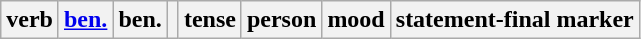<table class="wikitable">
<tr>
<th>verb</th>
<th><a href='#'>ben.</a></th>
<th>ben.</th>
<th></th>
<th>tense</th>
<th>person</th>
<th>mood</th>
<th>statement-final marker</th>
</tr>
</table>
